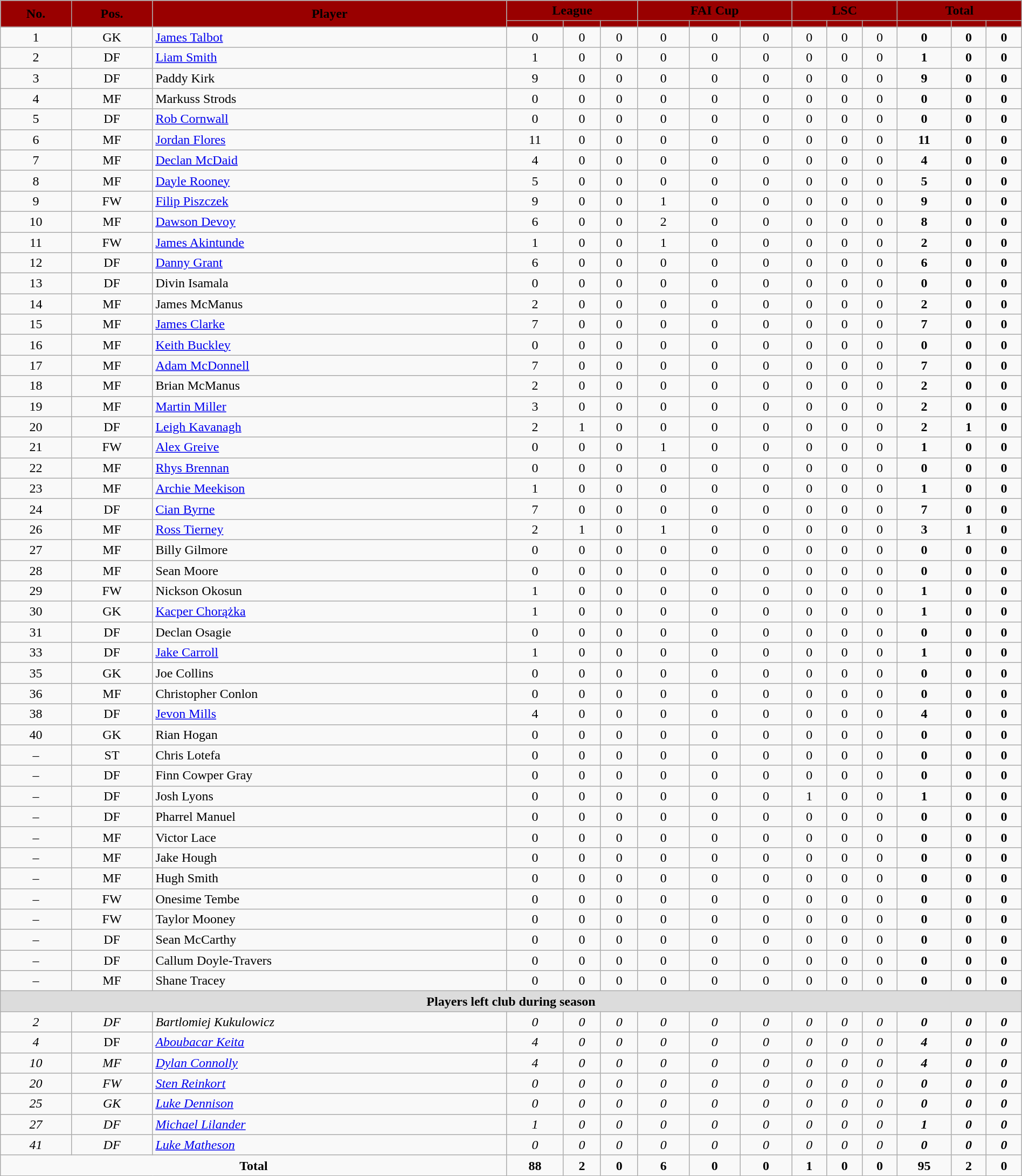<table class="wikitable" style="text-align:center;width:100%;">
<tr>
<th rowspan=2 style=background:#990000;color:#000000>No.</th>
<th rowspan=2 style=background:#990000;color:#000000>Pos.</th>
<th rowspan=2 style=background:#990000;color:#000000>Player</th>
<th colspan=3 style=background:#990000;color:#000000>League</th>
<th colspan=3 style=background:#990000;color:#000000>FAI Cup</th>
<th colspan=3 style=background:#990000;color:#000000>LSC</th>
<th colspan=3 style=background:#990000;color:#000000>Total</th>
</tr>
<tr>
<th style=background:#990000;color:#000000></th>
<th style=background:#990000;color:#000000></th>
<th style=background:#990000;color:#000000></th>
<th style=background:#990000;color:#000000></th>
<th style=background:#990000;color:#000000></th>
<th style=background:#990000;color:#000000></th>
<th style=background:#990000;color:#000000></th>
<th style=background:#990000;color:#000000></th>
<th style=background:#990000;color:#000000></th>
<th style=background:#990000;color:#000000></th>
<th style=background:#990000;color:#000000></th>
<th style=background:#990000;color:#000000></th>
</tr>
<tr>
<td>1</td>
<td>GK</td>
<td align=left> <a href='#'>James Talbot</a></td>
<td>0</td>
<td>0</td>
<td>0</td>
<td>0</td>
<td>0</td>
<td>0</td>
<td>0</td>
<td>0</td>
<td>0</td>
<td><strong>0</strong></td>
<td><strong>0</strong></td>
<td><strong>0</strong></td>
</tr>
<tr>
<td>2</td>
<td>DF</td>
<td align=left> <a href='#'>Liam Smith</a></td>
<td>1</td>
<td>0</td>
<td>0</td>
<td>0</td>
<td>0</td>
<td>0</td>
<td>0</td>
<td>0</td>
<td>0</td>
<td><strong>1</strong></td>
<td><strong>0</strong></td>
<td><strong>0</strong></td>
</tr>
<tr>
<td>3</td>
<td>DF</td>
<td align=left> Paddy Kirk</td>
<td>9</td>
<td>0</td>
<td>0</td>
<td>0</td>
<td>0</td>
<td>0</td>
<td>0</td>
<td>0</td>
<td>0</td>
<td><strong>9</strong></td>
<td><strong>0</strong></td>
<td><strong>0</strong></td>
</tr>
<tr>
<td>4</td>
<td>MF</td>
<td align=left> Markuss Strods</td>
<td>0</td>
<td>0</td>
<td>0</td>
<td>0</td>
<td>0</td>
<td>0</td>
<td>0</td>
<td>0</td>
<td>0</td>
<td><strong>0</strong></td>
<td><strong>0</strong></td>
<td><strong>0</strong></td>
</tr>
<tr>
<td>5</td>
<td>DF</td>
<td align=left> <a href='#'>Rob Cornwall</a></td>
<td>0</td>
<td>0</td>
<td>0</td>
<td>0</td>
<td>0</td>
<td>0</td>
<td>0</td>
<td>0</td>
<td>0</td>
<td><strong>0</strong></td>
<td><strong>0</strong></td>
<td><strong>0</strong></td>
</tr>
<tr>
<td>6</td>
<td>MF</td>
<td align=left> <a href='#'>Jordan Flores</a></td>
<td>11</td>
<td>0</td>
<td>0</td>
<td>0</td>
<td>0</td>
<td>0</td>
<td>0</td>
<td>0</td>
<td>0</td>
<td><strong>11</strong></td>
<td><strong>0</strong></td>
<td><strong>0</strong></td>
</tr>
<tr>
<td>7</td>
<td>MF</td>
<td align=left> <a href='#'>Declan McDaid</a></td>
<td>4</td>
<td>0</td>
<td>0</td>
<td>0</td>
<td>0</td>
<td>0</td>
<td>0</td>
<td>0</td>
<td>0</td>
<td><strong>4</strong></td>
<td><strong>0</strong></td>
<td><strong>0</strong></td>
</tr>
<tr>
<td>8</td>
<td>MF</td>
<td align=left> <a href='#'>Dayle Rooney</a></td>
<td>5</td>
<td>0</td>
<td>0</td>
<td>0</td>
<td>0</td>
<td>0</td>
<td>0</td>
<td>0</td>
<td>0</td>
<td><strong>5</strong></td>
<td><strong>0</strong></td>
<td><strong>0</strong></td>
</tr>
<tr>
<td>9</td>
<td>FW</td>
<td align=left> <a href='#'>Filip Piszczek</a></td>
<td>9</td>
<td>0</td>
<td>0</td>
<td>1</td>
<td>0</td>
<td>0</td>
<td>0</td>
<td>0</td>
<td>0</td>
<td><strong>9</strong></td>
<td><strong>0</strong></td>
<td><strong>0</strong></td>
</tr>
<tr>
<td>10</td>
<td>MF</td>
<td align=left> <a href='#'>Dawson Devoy</a></td>
<td>6</td>
<td>0</td>
<td>0</td>
<td>2</td>
<td>0</td>
<td>0</td>
<td>0</td>
<td>0</td>
<td>0</td>
<td><strong>8</strong></td>
<td><strong>0</strong></td>
<td><strong>0</strong></td>
</tr>
<tr>
<td>11</td>
<td>FW</td>
<td align=left> <a href='#'>James Akintunde</a></td>
<td>1</td>
<td>0</td>
<td>0</td>
<td>1</td>
<td>0</td>
<td>0</td>
<td>0</td>
<td>0</td>
<td>0</td>
<td><strong>2</strong></td>
<td><strong>0</strong></td>
<td><strong>0</strong></td>
</tr>
<tr>
<td>12</td>
<td>DF</td>
<td align=left> <a href='#'>Danny Grant</a></td>
<td>6</td>
<td>0</td>
<td>0</td>
<td>0</td>
<td>0</td>
<td>0</td>
<td>0</td>
<td>0</td>
<td>0</td>
<td><strong>6</strong></td>
<td><strong>0</strong></td>
<td><strong>0</strong></td>
</tr>
<tr>
<td>13</td>
<td>DF</td>
<td align=left> Divin Isamala</td>
<td>0</td>
<td>0</td>
<td>0</td>
<td>0</td>
<td>0</td>
<td>0</td>
<td>0</td>
<td>0</td>
<td>0</td>
<td><strong>0</strong></td>
<td><strong>0</strong></td>
<td><strong>0</strong></td>
</tr>
<tr>
<td>14</td>
<td>MF</td>
<td align=left> James McManus</td>
<td>2</td>
<td>0</td>
<td>0</td>
<td>0</td>
<td>0</td>
<td>0</td>
<td>0</td>
<td>0</td>
<td>0</td>
<td><strong>2</strong></td>
<td><strong>0</strong></td>
<td><strong>0</strong></td>
</tr>
<tr>
<td>15</td>
<td>MF</td>
<td align=left> <a href='#'>James Clarke</a></td>
<td>7</td>
<td>0</td>
<td>0</td>
<td>0</td>
<td>0</td>
<td>0</td>
<td>0</td>
<td>0</td>
<td>0</td>
<td><strong>7</strong></td>
<td><strong>0</strong></td>
<td><strong>0</strong></td>
</tr>
<tr>
<td>16</td>
<td>MF</td>
<td align=left> <a href='#'>Keith Buckley</a></td>
<td>0</td>
<td>0</td>
<td>0</td>
<td>0</td>
<td>0</td>
<td>0</td>
<td>0</td>
<td>0</td>
<td>0</td>
<td><strong>0</strong></td>
<td><strong>0</strong></td>
<td><strong>0</strong></td>
</tr>
<tr>
<td>17</td>
<td>MF</td>
<td align=left> <a href='#'>Adam McDonnell</a></td>
<td>7</td>
<td>0</td>
<td>0</td>
<td>0</td>
<td>0</td>
<td>0</td>
<td>0</td>
<td>0</td>
<td>0</td>
<td><strong>7</strong></td>
<td><strong>0</strong></td>
<td><strong>0</strong></td>
</tr>
<tr>
<td>18</td>
<td>MF</td>
<td align=left> Brian McManus</td>
<td>2</td>
<td>0</td>
<td>0</td>
<td>0</td>
<td>0</td>
<td>0</td>
<td>0</td>
<td>0</td>
<td>0</td>
<td><strong>2</strong></td>
<td><strong>0</strong></td>
<td><strong>0</strong></td>
</tr>
<tr>
<td>19</td>
<td>MF</td>
<td align=left> <a href='#'>Martin Miller</a></td>
<td>3</td>
<td>0</td>
<td>0</td>
<td>0</td>
<td>0</td>
<td>0</td>
<td>0</td>
<td>0</td>
<td>0</td>
<td><strong>2</strong></td>
<td><strong>0</strong></td>
<td><strong>0</strong></td>
</tr>
<tr>
<td>20</td>
<td>DF</td>
<td align=left> <a href='#'>Leigh Kavanagh</a></td>
<td>2</td>
<td>1</td>
<td>0</td>
<td>0</td>
<td>0</td>
<td>0</td>
<td>0</td>
<td>0</td>
<td>0</td>
<td><strong>2</strong></td>
<td><strong>1</strong></td>
<td><strong>0</strong></td>
</tr>
<tr>
<td>21</td>
<td>FW</td>
<td align=left> <a href='#'>Alex Greive</a></td>
<td>0</td>
<td>0</td>
<td>0</td>
<td>1</td>
<td>0</td>
<td>0</td>
<td>0</td>
<td>0</td>
<td>0</td>
<td><strong>1</strong></td>
<td><strong>0</strong></td>
<td><strong>0</strong></td>
</tr>
<tr>
<td>22</td>
<td>MF</td>
<td align=left> <a href='#'>Rhys Brennan</a></td>
<td>0</td>
<td>0</td>
<td>0</td>
<td>0</td>
<td>0</td>
<td>0</td>
<td>0</td>
<td>0</td>
<td>0</td>
<td><strong>0</strong></td>
<td><strong>0</strong></td>
<td><strong>0</strong></td>
</tr>
<tr>
<td>23</td>
<td>MF</td>
<td align=left> <a href='#'>Archie Meekison</a></td>
<td>1</td>
<td>0</td>
<td>0</td>
<td>0</td>
<td>0</td>
<td>0</td>
<td>0</td>
<td>0</td>
<td>0</td>
<td><strong>1</strong></td>
<td><strong>0</strong></td>
<td><strong>0</strong></td>
</tr>
<tr>
<td>24</td>
<td>DF</td>
<td align=left> <a href='#'>Cian Byrne</a></td>
<td>7</td>
<td>0</td>
<td>0</td>
<td>0</td>
<td>0</td>
<td>0</td>
<td>0</td>
<td>0</td>
<td>0</td>
<td><strong>7</strong></td>
<td><strong>0</strong></td>
<td><strong>0</strong></td>
</tr>
<tr>
<td>26</td>
<td>MF</td>
<td align=left> <a href='#'>Ross Tierney</a></td>
<td>2</td>
<td>1</td>
<td>0</td>
<td>1</td>
<td>0</td>
<td>0</td>
<td>0</td>
<td>0</td>
<td>0</td>
<td><strong>3</strong></td>
<td><strong>1</strong></td>
<td><strong>0</strong></td>
</tr>
<tr>
<td>27</td>
<td>MF</td>
<td align=left> Billy Gilmore</td>
<td>0</td>
<td>0</td>
<td>0</td>
<td>0</td>
<td>0</td>
<td>0</td>
<td>0</td>
<td>0</td>
<td>0</td>
<td><strong>0</strong></td>
<td><strong>0</strong></td>
<td><strong>0</strong></td>
</tr>
<tr>
<td>28</td>
<td>MF</td>
<td align=left> Sean Moore</td>
<td>0</td>
<td>0</td>
<td>0</td>
<td>0</td>
<td>0</td>
<td>0</td>
<td>0</td>
<td>0</td>
<td>0</td>
<td><strong>0</strong></td>
<td><strong>0</strong></td>
<td><strong>0</strong></td>
</tr>
<tr>
<td>29</td>
<td>FW</td>
<td align=left> Nickson Okosun</td>
<td>1</td>
<td>0</td>
<td>0</td>
<td>0</td>
<td>0</td>
<td>0</td>
<td>0</td>
<td>0</td>
<td>0</td>
<td><strong>1</strong></td>
<td><strong>0</strong></td>
<td><strong>0</strong></td>
</tr>
<tr>
<td>30</td>
<td>GK</td>
<td align=left> <a href='#'>Kacper Chorążka</a></td>
<td>1</td>
<td>0</td>
<td>0</td>
<td>0</td>
<td>0</td>
<td>0</td>
<td>0</td>
<td>0</td>
<td>0</td>
<td><strong>1</strong></td>
<td><strong>0</strong></td>
<td><strong>0</strong></td>
</tr>
<tr>
<td>31</td>
<td>DF</td>
<td align=left> Declan Osagie</td>
<td>0</td>
<td>0</td>
<td>0</td>
<td>0</td>
<td>0</td>
<td>0</td>
<td>0</td>
<td>0</td>
<td>0</td>
<td><strong>0</strong></td>
<td><strong>0</strong></td>
<td><strong>0</strong></td>
</tr>
<tr>
<td>33</td>
<td>DF</td>
<td align=left> <a href='#'>Jake Carroll</a></td>
<td>1</td>
<td>0</td>
<td>0</td>
<td>0</td>
<td>0</td>
<td>0</td>
<td>0</td>
<td>0</td>
<td>0</td>
<td><strong>1</strong></td>
<td><strong>0</strong></td>
<td><strong>0</strong></td>
</tr>
<tr>
<td>35</td>
<td>GK</td>
<td align=left> Joe Collins</td>
<td>0</td>
<td>0</td>
<td>0</td>
<td>0</td>
<td>0</td>
<td>0</td>
<td>0</td>
<td>0</td>
<td>0</td>
<td><strong>0</strong></td>
<td><strong>0</strong></td>
<td><strong>0</strong></td>
</tr>
<tr>
<td>36</td>
<td>MF</td>
<td align=left> Christopher Conlon</td>
<td>0</td>
<td>0</td>
<td>0</td>
<td>0</td>
<td>0</td>
<td>0</td>
<td>0</td>
<td>0</td>
<td>0</td>
<td><strong>0</strong></td>
<td><strong>0</strong></td>
<td><strong>0</strong></td>
</tr>
<tr>
<td>38</td>
<td>DF</td>
<td align=left> <a href='#'>Jevon Mills</a></td>
<td>4</td>
<td>0</td>
<td>0</td>
<td>0</td>
<td>0</td>
<td>0</td>
<td>0</td>
<td>0</td>
<td>0</td>
<td><strong>4</strong></td>
<td><strong>0</strong></td>
<td><strong>0</strong></td>
</tr>
<tr>
<td>40</td>
<td>GK</td>
<td align=left> Rian Hogan</td>
<td>0</td>
<td>0</td>
<td>0</td>
<td>0</td>
<td>0</td>
<td>0</td>
<td>0</td>
<td>0</td>
<td>0</td>
<td><strong>0</strong></td>
<td><strong>0</strong></td>
<td><strong>0</strong></td>
</tr>
<tr>
<td>–</td>
<td>ST</td>
<td align=left> Chris Lotefa</td>
<td>0</td>
<td>0</td>
<td>0</td>
<td>0</td>
<td>0</td>
<td>0</td>
<td>0</td>
<td>0</td>
<td>0</td>
<td><strong>0</strong></td>
<td><strong>0</strong></td>
<td><strong>0</strong></td>
</tr>
<tr>
<td>–</td>
<td>DF</td>
<td align=left> Finn Cowper Gray</td>
<td>0</td>
<td>0</td>
<td>0</td>
<td>0</td>
<td>0</td>
<td>0</td>
<td>0</td>
<td>0</td>
<td>0</td>
<td><strong>0</strong></td>
<td><strong>0</strong></td>
<td><strong>0</strong></td>
</tr>
<tr>
<td>–</td>
<td>DF</td>
<td align=left> Josh Lyons</td>
<td>0</td>
<td>0</td>
<td>0</td>
<td>0</td>
<td>0</td>
<td>0</td>
<td>1</td>
<td>0</td>
<td>0</td>
<td><strong>1</strong></td>
<td><strong>0</strong></td>
<td><strong>0</strong></td>
</tr>
<tr>
<td>–</td>
<td>DF</td>
<td align=left> Pharrel Manuel</td>
<td>0</td>
<td>0</td>
<td>0</td>
<td>0</td>
<td>0</td>
<td>0</td>
<td>0</td>
<td>0</td>
<td>0</td>
<td><strong>0</strong></td>
<td><strong>0</strong></td>
<td><strong>0</strong></td>
</tr>
<tr>
<td>–</td>
<td>MF</td>
<td align=left> Victor Lace</td>
<td>0</td>
<td>0</td>
<td>0</td>
<td>0</td>
<td>0</td>
<td>0</td>
<td>0</td>
<td>0</td>
<td>0</td>
<td><strong>0</strong></td>
<td><strong>0</strong></td>
<td><strong>0</strong></td>
</tr>
<tr>
<td>–</td>
<td>MF</td>
<td align=left> Jake Hough</td>
<td>0</td>
<td>0</td>
<td>0</td>
<td>0</td>
<td>0</td>
<td>0</td>
<td>0</td>
<td>0</td>
<td>0</td>
<td><strong>0</strong></td>
<td><strong>0</strong></td>
<td><strong>0</strong></td>
</tr>
<tr>
<td>–</td>
<td>MF</td>
<td align=left> Hugh Smith</td>
<td>0</td>
<td>0</td>
<td>0</td>
<td>0</td>
<td>0</td>
<td>0</td>
<td>0</td>
<td>0</td>
<td>0</td>
<td><strong>0</strong></td>
<td><strong>0</strong></td>
<td><strong>0</strong></td>
</tr>
<tr>
<td>–</td>
<td>FW</td>
<td align=left> Onesime Tembe</td>
<td>0</td>
<td>0</td>
<td>0</td>
<td>0</td>
<td>0</td>
<td>0</td>
<td>0</td>
<td>0</td>
<td>0</td>
<td><strong>0</strong></td>
<td><strong>0</strong></td>
<td><strong>0</strong></td>
</tr>
<tr>
<td>–</td>
<td>FW</td>
<td align=left> Taylor Mooney</td>
<td>0</td>
<td>0</td>
<td>0</td>
<td>0</td>
<td>0</td>
<td>0</td>
<td>0</td>
<td>0</td>
<td>0</td>
<td><strong>0</strong></td>
<td><strong>0</strong></td>
<td><strong>0</strong></td>
</tr>
<tr>
<td>–</td>
<td>DF</td>
<td align=left> Sean McCarthy</td>
<td>0</td>
<td>0</td>
<td>0</td>
<td>0</td>
<td>0</td>
<td>0</td>
<td>0</td>
<td>0</td>
<td>0</td>
<td><strong>0</strong></td>
<td><strong>0</strong></td>
<td><strong>0</strong></td>
</tr>
<tr>
<td>–</td>
<td>DF</td>
<td align=left> Callum Doyle-Travers</td>
<td>0</td>
<td>0</td>
<td>0</td>
<td>0</td>
<td>0</td>
<td>0</td>
<td>0</td>
<td>0</td>
<td>0</td>
<td><strong>0</strong></td>
<td><strong>0</strong></td>
<td><strong>0</strong></td>
</tr>
<tr>
<td>–</td>
<td>MF</td>
<td align=left> Shane Tracey</td>
<td>0</td>
<td>0</td>
<td>0</td>
<td>0</td>
<td>0</td>
<td>0</td>
<td>0</td>
<td>0</td>
<td>0</td>
<td><strong>0</strong></td>
<td><strong>0</strong></td>
<td><strong>0</strong></td>
</tr>
<tr>
<th colspan=15 style=background:#dcdcdc>Players left club during season</th>
</tr>
<tr>
<td><em>2</em></td>
<td><em>DF</em></td>
<td align=left> <em>Bartlomiej Kukulowicz</em></td>
<td><em>0</em></td>
<td><em>0</em></td>
<td><em>0</em></td>
<td><em>0</em></td>
<td><em>0</em></td>
<td><em>0</em></td>
<td><em>0</em></td>
<td><em>0</em></td>
<td><em>0</em></td>
<td><strong><em>0</em></strong></td>
<td><strong><em>0</em></strong></td>
<td><strong><em>0</em></strong></td>
</tr>
<tr>
<td><em>4</em></td>
<td>DF</td>
<td align=left> <em><a href='#'>Aboubacar Keita</a></em></td>
<td><em>4</em></td>
<td><em>0</em></td>
<td><em>0</em></td>
<td><em>0</em></td>
<td><em>0</em></td>
<td><em>0</em></td>
<td><em>0</em></td>
<td><em>0</em></td>
<td><em>0</em></td>
<td><strong><em>4</em></strong></td>
<td><strong><em>0</em></strong></td>
<td><strong><em>0</em></strong></td>
</tr>
<tr>
<td><em>10</em></td>
<td><em>MF</em></td>
<td align=left> <em><a href='#'>Dylan Connolly</a></em></td>
<td><em>4</em></td>
<td><em>0</em></td>
<td><em>0</em></td>
<td><em>0</em></td>
<td><em>0</em></td>
<td><em>0</em></td>
<td><em>0</em></td>
<td><em>0</em></td>
<td><em>0</em></td>
<td><strong><em>4</em></strong></td>
<td><strong><em>0</em></strong></td>
<td><strong><em>0</em></strong></td>
</tr>
<tr>
<td><em>20</em></td>
<td><em>FW</em></td>
<td align=left> <em><a href='#'>Sten Reinkort</a></em></td>
<td><em>0</em></td>
<td><em>0</em></td>
<td><em>0</em></td>
<td><em>0</em></td>
<td><em>0</em></td>
<td><em>0</em></td>
<td><em>0</em></td>
<td><em>0</em></td>
<td><em>0</em></td>
<td><strong><em>0</em></strong></td>
<td><strong><em>0</em></strong></td>
<td><strong><em>0</em></strong></td>
</tr>
<tr>
<td><em>25</em></td>
<td><em>GK</em></td>
<td align=left> <em><a href='#'>Luke Dennison</a></em></td>
<td><em>0</em></td>
<td><em>0</em></td>
<td><em>0</em></td>
<td><em>0</em></td>
<td><em>0</em></td>
<td><em>0</em></td>
<td><em>0</em></td>
<td><em>0</em></td>
<td><em>0</em></td>
<td><strong><em>0</em></strong></td>
<td><strong><em>0</em></strong></td>
<td><strong><em>0</em></strong></td>
</tr>
<tr>
<td><em>27</em></td>
<td><em>DF</em></td>
<td align=left> <em><a href='#'>Michael Lilander</a></em></td>
<td><em>1</em></td>
<td><em>0</em></td>
<td><em>0</em></td>
<td><em>0</em></td>
<td><em>0</em></td>
<td><em>0</em></td>
<td><em>0</em></td>
<td><em>0</em></td>
<td><em>0</em></td>
<td><strong><em>1</em></strong></td>
<td><strong><em>0</em></strong></td>
<td><strong><em>0</em></strong></td>
</tr>
<tr>
<td><em>41</em></td>
<td><em>DF</em></td>
<td align=left> <em><a href='#'>Luke Matheson</a></em></td>
<td><em>0</em></td>
<td><em>0</em></td>
<td><em>0</em></td>
<td><em>0</em></td>
<td><em>0</em></td>
<td><em>0</em></td>
<td><em>0</em></td>
<td><em>0</em></td>
<td><em>0</em></td>
<td><strong><em>0</em></strong></td>
<td><strong><em>0</em></strong></td>
<td><strong><em>0</em></strong></td>
</tr>
<tr>
<td colspan=3><strong>Total</strong></td>
<td><strong>88</strong></td>
<td><strong>2</strong></td>
<td><strong>0</strong></td>
<td><strong>6</strong></td>
<td><strong>0</strong></td>
<td><strong>0</strong></td>
<td><strong>1</strong></td>
<td><strong>0</strong></td>
<td><strong>0</strong></td>
<td><strong>95</strong></td>
<td><strong>2</strong></td>
<td><strong>0</strong></td>
</tr>
</table>
